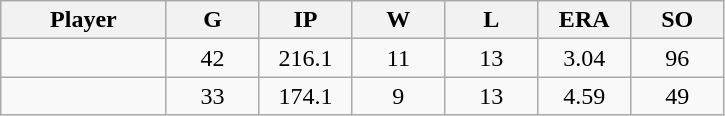<table class="wikitable sortable">
<tr>
<th bgcolor="#DDDDFF" width="16%">Player</th>
<th bgcolor="#DDDDFF" width="9%">G</th>
<th bgcolor="#DDDDFF" width="9%">IP</th>
<th bgcolor="#DDDDFF" width="9%">W</th>
<th bgcolor="#DDDDFF" width="9%">L</th>
<th bgcolor="#DDDDFF" width="9%">ERA</th>
<th bgcolor="#DDDDFF" width="9%">SO</th>
</tr>
<tr align="center">
<td></td>
<td>42</td>
<td>216.1</td>
<td>11</td>
<td>13</td>
<td>3.04</td>
<td>96</td>
</tr>
<tr align="center">
<td></td>
<td>33</td>
<td>174.1</td>
<td>9</td>
<td>13</td>
<td>4.59</td>
<td>49</td>
</tr>
</table>
